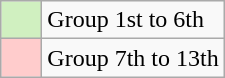<table class="wikitable">
<tr>
<td style="background: #D0F0C0;" width="20"></td>
<td>Group 1st to 6th</td>
</tr>
<tr>
<td style="background: #FFCCCC;" width="20"></td>
<td>Group 7th to 13th</td>
</tr>
</table>
